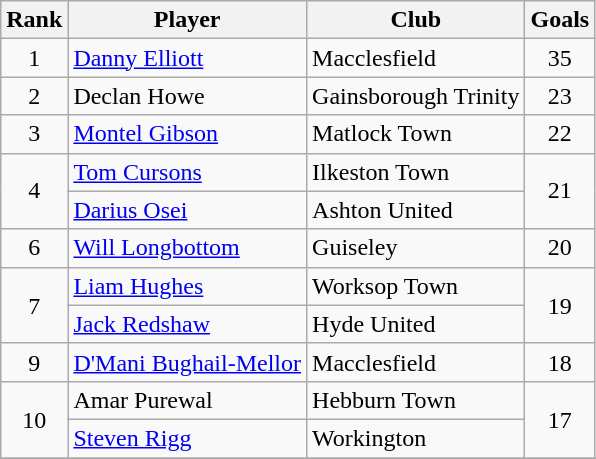<table class="wikitable" style="text-align:center">
<tr>
<th>Rank</th>
<th>Player</th>
<th>Club</th>
<th>Goals</th>
</tr>
<tr>
<td rowspan="1">1</td>
<td align=left><a href='#'>Danny Elliott</a></td>
<td align=left>Macclesfield</td>
<td rowspan="1">35</td>
</tr>
<tr>
<td rowspan="1">2</td>
<td align=left>Declan Howe</td>
<td align=left>Gainsborough Trinity</td>
<td rowspan="1">23</td>
</tr>
<tr>
<td rowspan="1">3</td>
<td align=left><a href='#'>Montel Gibson</a></td>
<td align=left>Matlock Town</td>
<td rowspan="1">22</td>
</tr>
<tr>
<td rowspan="2">4</td>
<td align=left><a href='#'>Tom Cursons</a></td>
<td align=left>Ilkeston Town</td>
<td rowspan="2">21</td>
</tr>
<tr>
<td align=left><a href='#'>Darius Osei</a></td>
<td align=left>Ashton United</td>
</tr>
<tr>
<td rowspan="1">6</td>
<td align=left><a href='#'>Will Longbottom</a></td>
<td align=left>Guiseley</td>
<td rowspan="1">20</td>
</tr>
<tr>
<td rowspan="2">7</td>
<td align=left><a href='#'> Liam Hughes</a></td>
<td align=left>Worksop Town</td>
<td rowspan="2">19</td>
</tr>
<tr>
<td align=left><a href='#'>Jack Redshaw</a></td>
<td align=left>Hyde United</td>
</tr>
<tr>
<td rowspan="1">9</td>
<td align=left><a href='#'>D'Mani Bughail-Mellor</a></td>
<td align=left>Macclesfield</td>
<td rowspan="1">18</td>
</tr>
<tr>
<td rowspan="2">10</td>
<td align=left>Amar Purewal</td>
<td align=left>Hebburn Town</td>
<td rowspan="2">17</td>
</tr>
<tr>
<td align=left><a href='#'>Steven Rigg</a></td>
<td align=left>Workington</td>
</tr>
<tr>
</tr>
</table>
